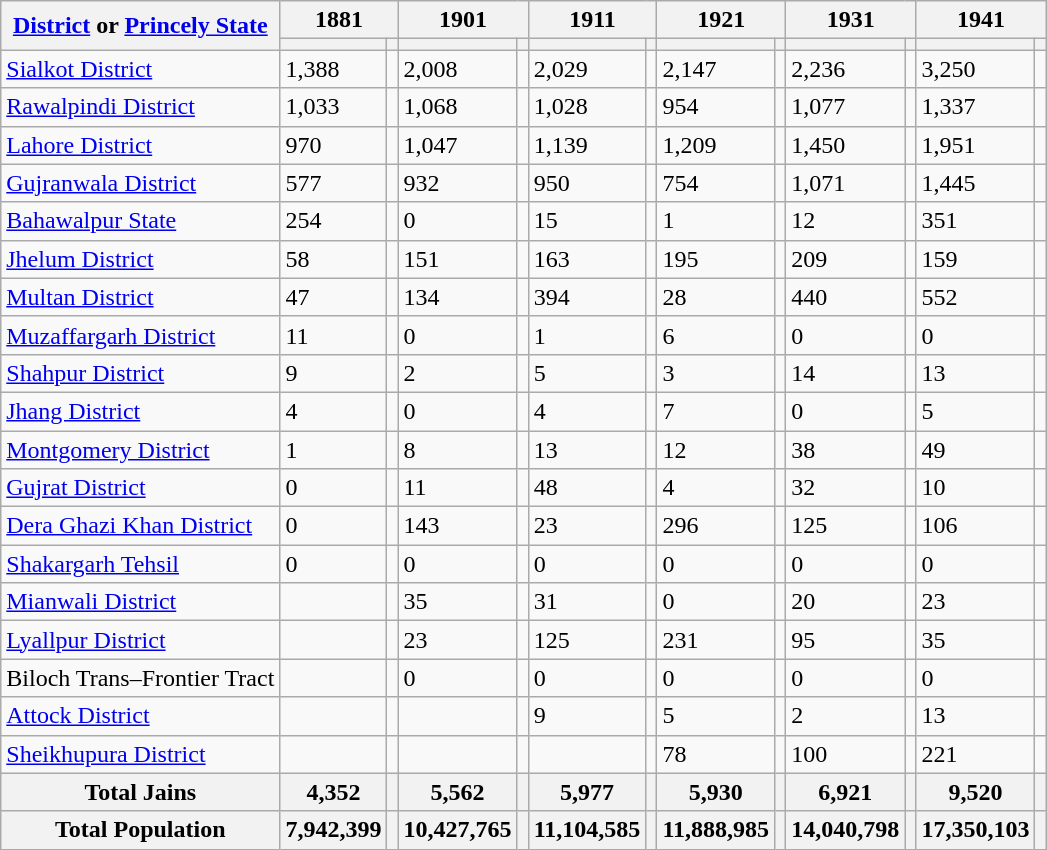<table class="wikitable sortable">
<tr>
<th rowspan="2"><a href='#'>District</a> or <a href='#'>Princely State</a></th>
<th colspan="2">1881</th>
<th colspan="2">1901</th>
<th colspan="2">1911</th>
<th colspan="2">1921</th>
<th colspan="2">1931</th>
<th colspan="2">1941</th>
</tr>
<tr>
<th><a href='#'></a></th>
<th></th>
<th></th>
<th></th>
<th></th>
<th></th>
<th></th>
<th></th>
<th></th>
<th></th>
<th></th>
<th></th>
</tr>
<tr>
<td><a href='#'>Sialkot District</a></td>
<td>1,388</td>
<td></td>
<td>2,008</td>
<td></td>
<td>2,029</td>
<td></td>
<td>2,147</td>
<td></td>
<td>2,236</td>
<td></td>
<td>3,250</td>
<td></td>
</tr>
<tr>
<td><a href='#'>Rawalpindi District</a></td>
<td>1,033</td>
<td></td>
<td>1,068</td>
<td></td>
<td>1,028</td>
<td></td>
<td>954</td>
<td></td>
<td>1,077</td>
<td></td>
<td>1,337</td>
<td></td>
</tr>
<tr>
<td><a href='#'>Lahore District</a></td>
<td>970</td>
<td></td>
<td>1,047</td>
<td></td>
<td>1,139</td>
<td></td>
<td>1,209</td>
<td></td>
<td>1,450</td>
<td></td>
<td>1,951</td>
<td></td>
</tr>
<tr>
<td><a href='#'>Gujranwala District</a></td>
<td>577</td>
<td></td>
<td>932</td>
<td></td>
<td>950</td>
<td></td>
<td>754</td>
<td></td>
<td>1,071</td>
<td></td>
<td>1,445</td>
<td></td>
</tr>
<tr>
<td><a href='#'>Bahawalpur State</a></td>
<td>254</td>
<td></td>
<td>0</td>
<td></td>
<td>15</td>
<td></td>
<td>1</td>
<td></td>
<td>12</td>
<td></td>
<td>351</td>
<td></td>
</tr>
<tr>
<td><a href='#'>Jhelum District</a></td>
<td>58</td>
<td></td>
<td>151</td>
<td></td>
<td>163</td>
<td></td>
<td>195</td>
<td></td>
<td>209</td>
<td></td>
<td>159</td>
<td></td>
</tr>
<tr>
<td><a href='#'>Multan District</a></td>
<td>47</td>
<td></td>
<td>134</td>
<td></td>
<td>394</td>
<td></td>
<td>28</td>
<td></td>
<td>440</td>
<td></td>
<td>552</td>
<td></td>
</tr>
<tr>
<td><a href='#'>Muzaffargarh District</a></td>
<td>11</td>
<td></td>
<td>0</td>
<td></td>
<td>1</td>
<td></td>
<td>6</td>
<td></td>
<td>0</td>
<td></td>
<td>0</td>
<td></td>
</tr>
<tr>
<td><a href='#'>Shahpur District</a></td>
<td>9</td>
<td></td>
<td>2</td>
<td></td>
<td>5</td>
<td></td>
<td>3</td>
<td></td>
<td>14</td>
<td></td>
<td>13</td>
<td></td>
</tr>
<tr>
<td><a href='#'>Jhang District</a></td>
<td>4</td>
<td></td>
<td>0</td>
<td></td>
<td>4</td>
<td></td>
<td>7</td>
<td></td>
<td>0</td>
<td></td>
<td>5</td>
<td></td>
</tr>
<tr>
<td><a href='#'>Montgomery District</a></td>
<td>1</td>
<td></td>
<td>8</td>
<td></td>
<td>13</td>
<td></td>
<td>12</td>
<td></td>
<td>38</td>
<td></td>
<td>49</td>
<td></td>
</tr>
<tr>
<td><a href='#'>Gujrat District</a></td>
<td>0</td>
<td></td>
<td>11</td>
<td></td>
<td>48</td>
<td></td>
<td>4</td>
<td></td>
<td>32</td>
<td></td>
<td>10</td>
<td></td>
</tr>
<tr>
<td><a href='#'>Dera Ghazi Khan District</a></td>
<td>0</td>
<td></td>
<td>143</td>
<td></td>
<td>23</td>
<td></td>
<td>296</td>
<td></td>
<td>125</td>
<td></td>
<td>106</td>
<td></td>
</tr>
<tr>
<td><a href='#'>Shakargarh Tehsil</a></td>
<td>0</td>
<td></td>
<td>0</td>
<td></td>
<td>0</td>
<td></td>
<td>0</td>
<td></td>
<td>0</td>
<td></td>
<td>0</td>
<td></td>
</tr>
<tr>
<td><a href='#'>Mianwali District</a></td>
<td></td>
<td></td>
<td>35</td>
<td></td>
<td>31</td>
<td></td>
<td>0</td>
<td></td>
<td>20</td>
<td></td>
<td>23</td>
<td></td>
</tr>
<tr>
<td><a href='#'>Lyallpur District</a></td>
<td></td>
<td></td>
<td>23</td>
<td></td>
<td>125</td>
<td></td>
<td>231</td>
<td></td>
<td>95</td>
<td></td>
<td>35</td>
<td></td>
</tr>
<tr>
<td>Biloch Trans–Frontier Tract</td>
<td></td>
<td></td>
<td>0</td>
<td></td>
<td>0</td>
<td></td>
<td>0</td>
<td></td>
<td>0</td>
<td></td>
<td>0</td>
<td></td>
</tr>
<tr>
<td><a href='#'>Attock District</a></td>
<td></td>
<td></td>
<td></td>
<td></td>
<td>9</td>
<td></td>
<td>5</td>
<td></td>
<td>2</td>
<td></td>
<td>13</td>
<td></td>
</tr>
<tr>
<td><a href='#'>Sheikhupura District</a></td>
<td></td>
<td></td>
<td></td>
<td></td>
<td></td>
<td></td>
<td>78</td>
<td></td>
<td>100</td>
<td></td>
<td>221</td>
<td></td>
</tr>
<tr>
<th>Total Jains</th>
<th>4,352</th>
<th></th>
<th>5,562</th>
<th></th>
<th>5,977</th>
<th></th>
<th>5,930</th>
<th></th>
<th>6,921</th>
<th></th>
<th>9,520</th>
<th></th>
</tr>
<tr>
<th>Total Population</th>
<th>7,942,399</th>
<th></th>
<th>10,427,765</th>
<th></th>
<th>11,104,585</th>
<th></th>
<th>11,888,985</th>
<th></th>
<th>14,040,798</th>
<th></th>
<th>17,350,103</th>
<th></th>
</tr>
</table>
